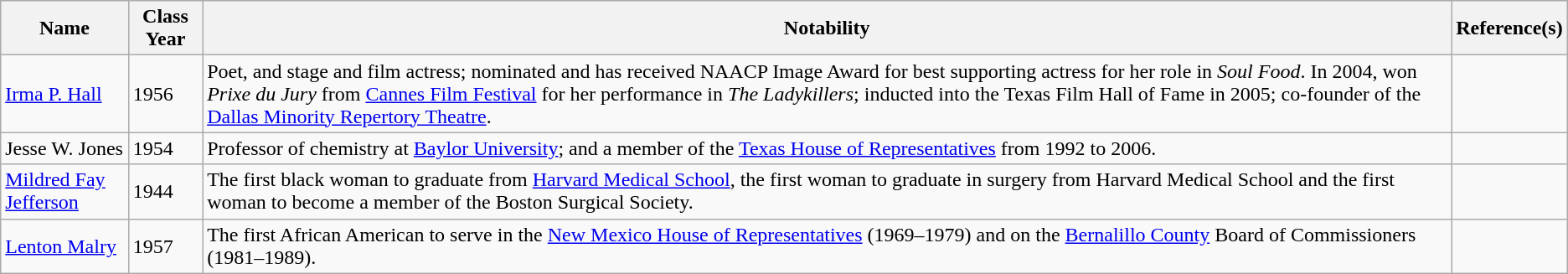<table class="wikitable">
<tr>
<th>Name</th>
<th>Class Year</th>
<th>Notability</th>
<th>Reference(s)</th>
</tr>
<tr>
<td><a href='#'>Irma P. Hall</a></td>
<td>1956</td>
<td>Poet, and stage and film actress; nominated and has received NAACP Image Award for best supporting actress for her role in <em>Soul Food</em>. In 2004, won <em>Prixe du Jury</em> from <a href='#'>Cannes Film Festival</a> for her performance in <em>The Ladykillers</em>; inducted  into the Texas Film Hall of Fame in 2005; co-founder of the <a href='#'>Dallas Minority Repertory Theatre</a>.</td>
<td></td>
</tr>
<tr>
<td>Jesse W. Jones</td>
<td>1954</td>
<td>Professor of chemistry at <a href='#'>Baylor University</a>; and a member of the <a href='#'>Texas House of Representatives</a> from 1992 to 2006.</td>
<td></td>
</tr>
<tr>
<td><a href='#'>Mildred Fay Jefferson</a></td>
<td>1944</td>
<td>The first black woman to graduate from <a href='#'>Harvard Medical School</a>, the first woman to graduate in surgery from Harvard Medical School and the first woman to become a member of the Boston Surgical Society.</td>
<td></td>
</tr>
<tr>
<td><a href='#'>Lenton Malry</a></td>
<td>1957</td>
<td>The first African American to serve in the <a href='#'>New Mexico House of Representatives</a> (1969–1979) and on the <a href='#'>Bernalillo County</a> Board of Commissioners (1981–1989).</td>
<td></td>
</tr>
</table>
